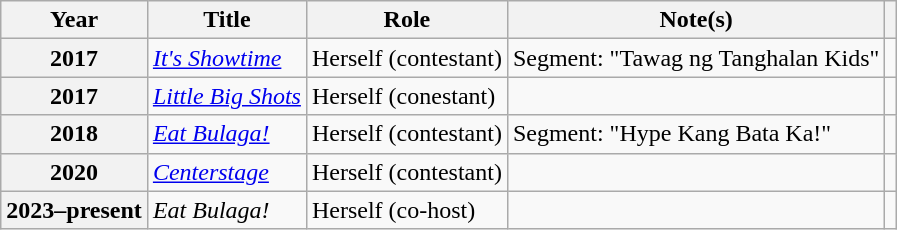<table class="wikitable sortable plainrowheaders">
<tr>
<th scope="col">Year</th>
<th scope="col">Title</th>
<th scope="col">Role</th>
<th scope="col" class="unsortable">Note(s)</th>
<th scope="col" class="unsortable"></th>
</tr>
<tr>
<th scope="row">2017</th>
<td><em><a href='#'>It's Showtime</a></em></td>
<td>Herself (contestant)</td>
<td>Segment: "Tawag ng Tanghalan Kids"</td>
<td></td>
</tr>
<tr>
<th scope="row">2017</th>
<td><em><a href='#'>Little Big Shots</a></em></td>
<td>Herself (conestant)</td>
<td></td>
<td></td>
</tr>
<tr>
<th scope="row">2018</th>
<td><em><a href='#'>Eat Bulaga!</a></em></td>
<td>Herself (contestant)</td>
<td>Segment: "Hype Kang Bata Ka!"</td>
<td></td>
</tr>
<tr>
<th scope="row">2020</th>
<td><em><a href='#'>Centerstage</a></em></td>
<td>Herself (contestant)</td>
<td></td>
<td></td>
</tr>
<tr>
<th scope="row">2023–present</th>
<td><em>Eat Bulaga!</em></td>
<td>Herself (co-host)</td>
<td></td>
<td></td>
</tr>
</table>
